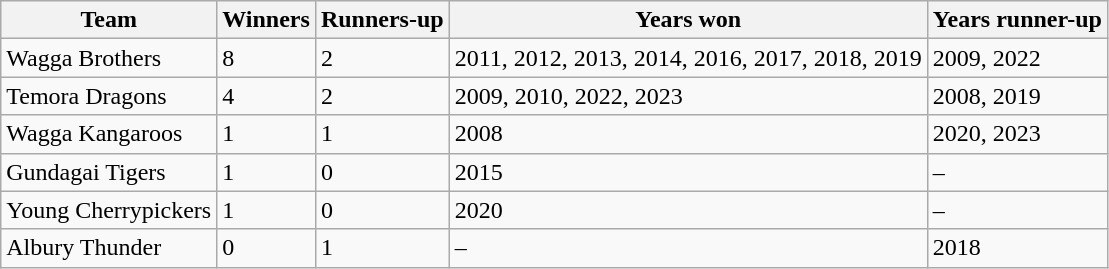<table class="wikitable sortable mw-collapsible mw-collapsed">
<tr>
<th>Team</th>
<th>Winners</th>
<th>Runners-up</th>
<th>Years won</th>
<th>Years runner-up</th>
</tr>
<tr>
<td> Wagga Brothers</td>
<td>8</td>
<td>2</td>
<td>2011, 2012, 2013, 2014, 2016, 2017, 2018, 2019</td>
<td>2009, 2022</td>
</tr>
<tr>
<td> Temora Dragons</td>
<td>4</td>
<td>2</td>
<td>2009, 2010, 2022, 2023</td>
<td>2008, 2019</td>
</tr>
<tr>
<td> Wagga Kangaroos</td>
<td>1</td>
<td>1</td>
<td>2008</td>
<td>2020, 2023</td>
</tr>
<tr>
<td> Gundagai Tigers</td>
<td>1</td>
<td>0</td>
<td>2015</td>
<td>–</td>
</tr>
<tr>
<td> Young Cherrypickers</td>
<td>1</td>
<td>0</td>
<td>2020</td>
<td>–</td>
</tr>
<tr>
<td> Albury Thunder</td>
<td>0</td>
<td>1</td>
<td>–</td>
<td>2018</td>
</tr>
</table>
